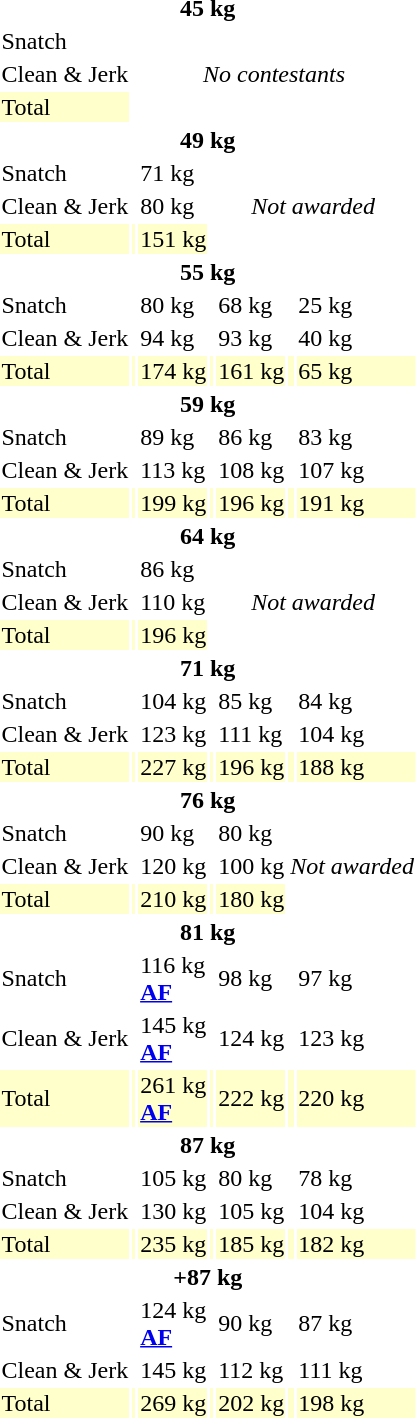<table>
<tr>
<th colspan=7>45 kg</th>
</tr>
<tr>
<td>Snatch</td>
<td rowspan=3 colspan=6 align=center><em>No contestants</em></td>
</tr>
<tr>
<td>Clean & Jerk</td>
</tr>
<tr bgcolor=ffffcc>
<td>Total</td>
</tr>
<tr>
<th colspan=7>49 kg</th>
</tr>
<tr>
<td>Snatch</td>
<td></td>
<td>71 kg</td>
<td rowspan=3 colspan=4 align=center><em>Not awarded</em></td>
</tr>
<tr>
<td>Clean & Jerk</td>
<td></td>
<td>80 kg</td>
</tr>
<tr bgcolor=ffffcc>
<td>Total</td>
<td></td>
<td>151 kg</td>
</tr>
<tr>
<th colspan=7>55 kg</th>
</tr>
<tr>
<td>Snatch</td>
<td></td>
<td>80 kg</td>
<td></td>
<td>68 kg</td>
<td></td>
<td>25 kg</td>
</tr>
<tr>
<td>Clean & Jerk</td>
<td></td>
<td>94 kg</td>
<td></td>
<td>93 kg</td>
<td></td>
<td>40 kg</td>
</tr>
<tr bgcolor=ffffcc>
<td>Total</td>
<td></td>
<td>174 kg</td>
<td></td>
<td>161 kg</td>
<td></td>
<td>65 kg</td>
</tr>
<tr>
<th colspan=7>59 kg</th>
</tr>
<tr>
<td>Snatch</td>
<td></td>
<td>89 kg</td>
<td></td>
<td>86 kg</td>
<td></td>
<td>83 kg</td>
</tr>
<tr>
<td>Clean & Jerk</td>
<td></td>
<td>113 kg</td>
<td></td>
<td>108 kg</td>
<td></td>
<td>107 kg</td>
</tr>
<tr bgcolor=ffffcc>
<td>Total</td>
<td></td>
<td>199 kg</td>
<td></td>
<td>196 kg</td>
<td></td>
<td>191 kg</td>
</tr>
<tr>
<th colspan=7>64 kg</th>
</tr>
<tr>
<td>Snatch</td>
<td></td>
<td>86 kg</td>
<td rowspan=3 colspan=4 align=center><em>Not awarded</em></td>
</tr>
<tr>
<td>Clean & Jerk</td>
<td></td>
<td>110 kg</td>
</tr>
<tr bgcolor=ffffcc>
<td>Total</td>
<td></td>
<td>196 kg</td>
</tr>
<tr>
<th colspan=7>71 kg</th>
</tr>
<tr>
<td>Snatch</td>
<td></td>
<td>104 kg</td>
<td></td>
<td>85 kg</td>
<td></td>
<td>84 kg</td>
</tr>
<tr>
<td>Clean & Jerk</td>
<td></td>
<td>123 kg</td>
<td></td>
<td>111 kg</td>
<td></td>
<td>104 kg</td>
</tr>
<tr bgcolor=ffffcc>
<td>Total</td>
<td></td>
<td>227 kg</td>
<td></td>
<td>196 kg</td>
<td></td>
<td>188 kg</td>
</tr>
<tr>
<th colspan=7>76 kg</th>
</tr>
<tr>
<td>Snatch</td>
<td></td>
<td>90 kg</td>
<td></td>
<td>80 kg</td>
<td rowspan=3 colspan=2 align=center><em>Not awarded</em></td>
</tr>
<tr>
<td>Clean & Jerk</td>
<td></td>
<td>120 kg</td>
<td></td>
<td>100 kg</td>
</tr>
<tr bgcolor=ffffcc>
<td>Total</td>
<td></td>
<td>210 kg</td>
<td></td>
<td>180 kg</td>
</tr>
<tr>
<th colspan=7>81 kg</th>
</tr>
<tr>
<td>Snatch</td>
<td></td>
<td>116 kg<br><strong><a href='#'>AF</a></strong></td>
<td></td>
<td>98 kg</td>
<td></td>
<td>97 kg</td>
</tr>
<tr>
<td>Clean & Jerk</td>
<td></td>
<td>145 kg<br><strong><a href='#'>AF</a></strong></td>
<td></td>
<td>124 kg</td>
<td></td>
<td>123 kg</td>
</tr>
<tr bgcolor=ffffcc>
<td>Total</td>
<td></td>
<td>261 kg<br><strong><a href='#'>AF</a></strong></td>
<td></td>
<td>222 kg</td>
<td></td>
<td>220 kg</td>
</tr>
<tr>
<th colspan=7>87 kg</th>
</tr>
<tr>
<td>Snatch</td>
<td></td>
<td>105 kg</td>
<td></td>
<td>80 kg</td>
<td></td>
<td>78 kg</td>
</tr>
<tr>
<td>Clean & Jerk</td>
<td></td>
<td>130 kg</td>
<td></td>
<td>105 kg</td>
<td></td>
<td>104 kg</td>
</tr>
<tr bgcolor=ffffcc>
<td>Total</td>
<td></td>
<td>235 kg</td>
<td></td>
<td>185 kg</td>
<td></td>
<td>182 kg</td>
</tr>
<tr>
<th colspan=7>+87 kg</th>
</tr>
<tr>
<td>Snatch</td>
<td></td>
<td>124 kg<br><strong><a href='#'>AF</a></strong></td>
<td></td>
<td>90 kg</td>
<td></td>
<td>87 kg</td>
</tr>
<tr>
<td>Clean & Jerk</td>
<td></td>
<td>145 kg</td>
<td></td>
<td>112 kg</td>
<td></td>
<td>111 kg</td>
</tr>
<tr bgcolor=ffffcc>
<td>Total</td>
<td></td>
<td>269 kg</td>
<td></td>
<td>202 kg</td>
<td></td>
<td>198 kg</td>
</tr>
</table>
